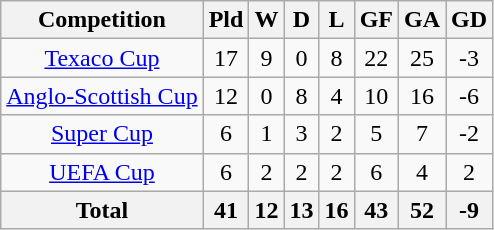<table class="wikitable" style="text-align:center">
<tr>
<th>Competition</th>
<th>Pld</th>
<th>W</th>
<th>D</th>
<th>L</th>
<th>GF</th>
<th>GA</th>
<th>GD</th>
</tr>
<tr>
<td><a href='#'>Texaco Cup</a></td>
<td>17</td>
<td>9</td>
<td>0</td>
<td>8</td>
<td>22</td>
<td>25</td>
<td>-3</td>
</tr>
<tr>
<td><a href='#'>Anglo-Scottish Cup</a></td>
<td>12</td>
<td>0</td>
<td>8</td>
<td>4</td>
<td>10</td>
<td>16</td>
<td>-6</td>
</tr>
<tr>
<td><a href='#'>Super Cup</a></td>
<td>6</td>
<td>1</td>
<td>3</td>
<td>2</td>
<td>5</td>
<td>7</td>
<td>-2</td>
</tr>
<tr>
<td><a href='#'>UEFA Cup</a></td>
<td>6</td>
<td>2</td>
<td>2</td>
<td>2</td>
<td>6</td>
<td>4</td>
<td>2</td>
</tr>
<tr>
<th>Total</th>
<th>41</th>
<th>12</th>
<th>13</th>
<th>16</th>
<th>43</th>
<th>52</th>
<th>-9</th>
</tr>
</table>
